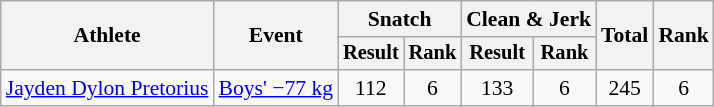<table class="wikitable" style="font-size:90%">
<tr>
<th rowspan="2">Athlete</th>
<th rowspan="2">Event</th>
<th colspan="2">Snatch</th>
<th colspan="2">Clean & Jerk</th>
<th rowspan="2">Total</th>
<th rowspan="2">Rank</th>
</tr>
<tr style="font-size:95%">
<th>Result</th>
<th>Rank</th>
<th>Result</th>
<th>Rank</th>
</tr>
<tr align=center>
<td align=left><a href='#'>Jayden Dylon Pretorius</a></td>
<td align=left><a href='#'>Boys' −77 kg</a></td>
<td>112</td>
<td>6</td>
<td>133</td>
<td>6</td>
<td>245</td>
<td>6</td>
</tr>
</table>
